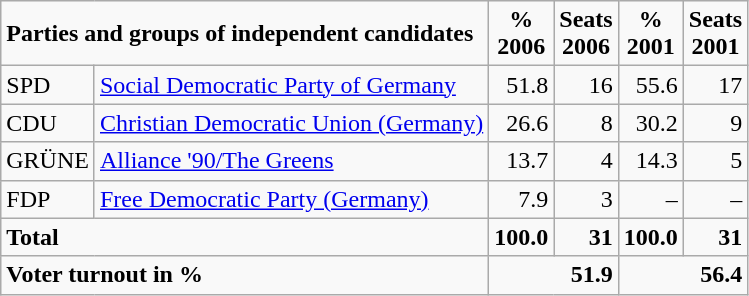<table class="wikitable">
<tr --  class="hintergrundfarbe5">
<td colspan="2"><strong>Parties and groups of independent candidates</strong></td>
<td align="center"><strong>%<br>2006</strong></td>
<td align="center"><strong>Seats<br>2006</strong></td>
<td align="center"><strong>%<br>2001</strong></td>
<td align="center"><strong>Seats<br>2001</strong></td>
</tr>
<tr --->
<td>SPD</td>
<td><a href='#'>Social Democratic Party of Germany</a></td>
<td align="right">51.8</td>
<td align="right">16</td>
<td align="right">55.6</td>
<td align="right">17</td>
</tr>
<tr --->
<td>CDU</td>
<td><a href='#'>Christian Democratic Union (Germany)</a></td>
<td align="right">26.6</td>
<td align="right">8</td>
<td align="right">30.2</td>
<td align="right">9</td>
</tr>
<tr --->
<td>GRÜNE</td>
<td><a href='#'>Alliance '90/The Greens</a></td>
<td align="right">13.7</td>
<td align="right">4</td>
<td align="right">14.3</td>
<td align="right">5</td>
</tr>
<tr --->
<td>FDP</td>
<td><a href='#'>Free Democratic Party (Germany)</a></td>
<td align="right">7.9</td>
<td align="right">3</td>
<td align="right">–</td>
<td align="right">–</td>
</tr>
<tr -- class="hintergrundfarbe5">
<td colspan="2"><strong>Total</strong></td>
<td align="right"><strong>100.0</strong></td>
<td align="right"><strong>31</strong></td>
<td align="right"><strong>100.0</strong></td>
<td align="right"><strong>31</strong></td>
</tr>
<tr -- class="hintergrundfarbe5">
<td colspan="2"><strong>Voter turnout in %</strong></td>
<td colspan="2" align="right"><strong>51.9</strong></td>
<td colspan="2" align="right"><strong>56.4</strong></td>
</tr>
</table>
